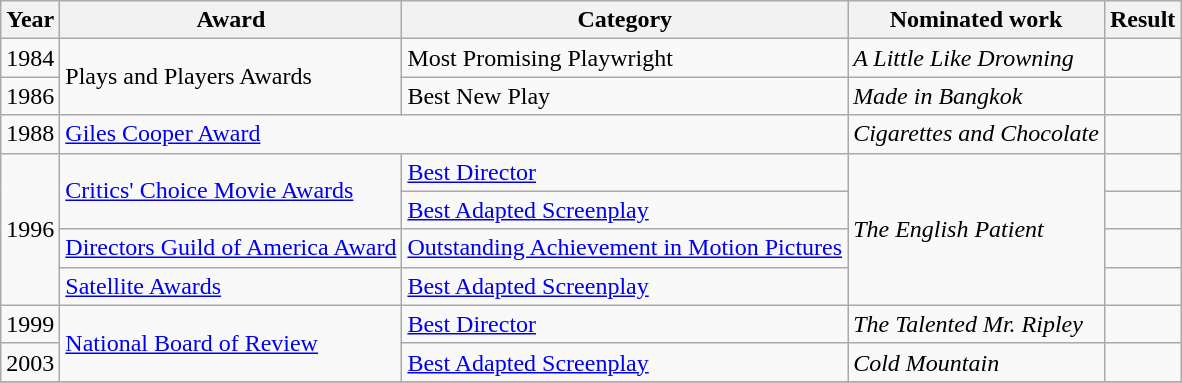<table class=wikitable>
<tr>
<th scope="col">Year</th>
<th scope="col">Award</th>
<th scope="col">Category</th>
<th scope="col">Nominated work</th>
<th scope="col">Result</th>
</tr>
<tr>
<td>1984</td>
<td rowspan=2>Plays and Players Awards</td>
<td>Most Promising Playwright</td>
<td><em>A Little Like Drowning</em></td>
<td></td>
</tr>
<tr>
<td>1986</td>
<td>Best New Play</td>
<td><em>Made in Bangkok</em></td>
<td></td>
</tr>
<tr>
<td>1988</td>
<td colspan=2><a href='#'>Giles Cooper Award</a></td>
<td><em>Cigarettes and Chocolate</em></td>
<td></td>
</tr>
<tr>
<td rowspan=4>1996</td>
<td rowspan=2><a href='#'>Critics' Choice Movie Awards</a></td>
<td><a href='#'>Best Director</a></td>
<td rowspan=4><em>The English Patient</em></td>
<td></td>
</tr>
<tr>
<td><a href='#'>Best Adapted Screenplay</a></td>
<td></td>
</tr>
<tr>
<td><a href='#'>Directors Guild of America Award</a></td>
<td><a href='#'>Outstanding Achievement in Motion Pictures</a></td>
<td></td>
</tr>
<tr>
<td><a href='#'>Satellite Awards</a></td>
<td><a href='#'>Best Adapted Screenplay</a></td>
<td></td>
</tr>
<tr>
<td>1999</td>
<td rowspan=2><a href='#'>National Board of Review</a></td>
<td><a href='#'>Best Director</a></td>
<td><em>The Talented Mr. Ripley</em></td>
<td></td>
</tr>
<tr>
<td>2003</td>
<td><a href='#'>Best Adapted Screenplay</a></td>
<td><em>Cold Mountain</em></td>
<td></td>
</tr>
<tr>
</tr>
</table>
